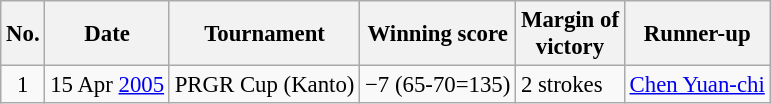<table class="wikitable" style="font-size:95%;">
<tr>
<th>No.</th>
<th>Date</th>
<th>Tournament</th>
<th>Winning score</th>
<th>Margin of<br>victory</th>
<th>Runner-up</th>
</tr>
<tr>
<td align=center>1</td>
<td align=right>15 Apr <a href='#'>2005</a></td>
<td>PRGR Cup (Kanto)</td>
<td>−7 (65-70=135)</td>
<td>2 strokes</td>
<td> <a href='#'>Chen Yuan-chi</a></td>
</tr>
</table>
